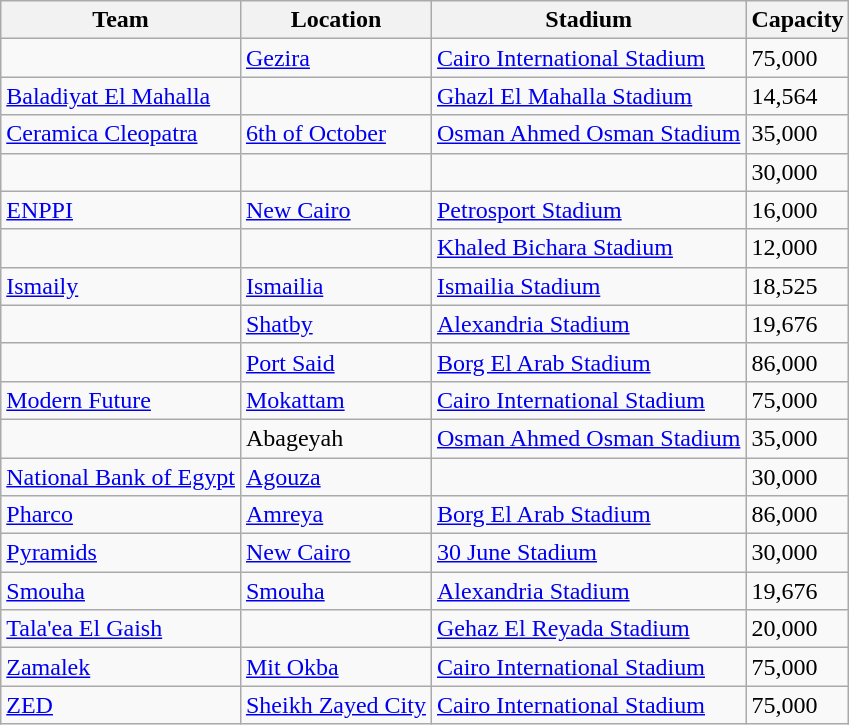<table class="wikitable sortable" style=text-align:left>
<tr>
<th>Team</th>
<th>Location</th>
<th>Stadium</th>
<th>Capacity</th>
</tr>
<tr>
<td></td>
<td><a href='#'>Gezira</a></td>
<td><a href='#'>Cairo International Stadium</a></td>
<td>75,000</td>
</tr>
<tr>
<td><a href='#'>Baladiyat El Mahalla</a></td>
<td></td>
<td><a href='#'>Ghazl El Mahalla Stadium</a></td>
<td>14,564</td>
</tr>
<tr>
<td><a href='#'>Ceramica Cleopatra</a></td>
<td><a href='#'>6th of October</a></td>
<td><a href='#'>Osman Ahmed Osman Stadium</a></td>
<td>35,000</td>
</tr>
<tr>
<td></td>
<td></td>
<td></td>
<td>30,000</td>
</tr>
<tr>
<td><a href='#'>ENPPI</a></td>
<td><a href='#'>New Cairo</a></td>
<td><a href='#'>Petrosport Stadium</a></td>
<td>16,000</td>
</tr>
<tr>
<td></td>
<td></td>
<td><a href='#'>Khaled Bichara Stadium</a></td>
<td>12,000</td>
</tr>
<tr>
<td><a href='#'>Ismaily</a></td>
<td><a href='#'>Ismailia</a> </td>
<td><a href='#'>Ismailia Stadium</a></td>
<td>18,525</td>
</tr>
<tr>
<td></td>
<td><a href='#'>Shatby</a></td>
<td><a href='#'>Alexandria Stadium</a></td>
<td>19,676</td>
</tr>
<tr>
<td></td>
<td><a href='#'>Port Said</a> </td>
<td><a href='#'>Borg El Arab Stadium</a></td>
<td>86,000</td>
</tr>
<tr>
<td><a href='#'>Modern Future</a></td>
<td><a href='#'>Mokattam</a></td>
<td><a href='#'>Cairo International Stadium</a></td>
<td>75,000</td>
</tr>
<tr>
<td></td>
<td>Abageyah</td>
<td><a href='#'>Osman Ahmed Osman Stadium</a></td>
<td>35,000</td>
</tr>
<tr>
<td><a href='#'>National Bank of Egypt</a></td>
<td><a href='#'>Agouza</a></td>
<td></td>
<td>30,000</td>
</tr>
<tr>
<td><a href='#'>Pharco</a></td>
<td><a href='#'>Amreya</a></td>
<td><a href='#'>Borg El Arab Stadium</a></td>
<td>86,000</td>
</tr>
<tr>
<td><a href='#'>Pyramids</a></td>
<td><a href='#'>New Cairo</a></td>
<td><a href='#'>30 June Stadium</a></td>
<td>30,000</td>
</tr>
<tr>
<td><a href='#'>Smouha</a></td>
<td><a href='#'>Smouha</a></td>
<td><a href='#'>Alexandria Stadium</a></td>
<td>19,676</td>
</tr>
<tr>
<td><a href='#'>Tala'ea El Gaish</a></td>
<td></td>
<td><a href='#'>Gehaz El Reyada Stadium</a></td>
<td>20,000</td>
</tr>
<tr>
<td><a href='#'>Zamalek</a></td>
<td><a href='#'>Mit Okba</a></td>
<td><a href='#'>Cairo International Stadium</a></td>
<td>75,000</td>
</tr>
<tr>
<td><a href='#'>ZED</a></td>
<td><a href='#'>Sheikh Zayed City</a></td>
<td><a href='#'>Cairo International Stadium</a></td>
<td>75,000</td>
</tr>
</table>
